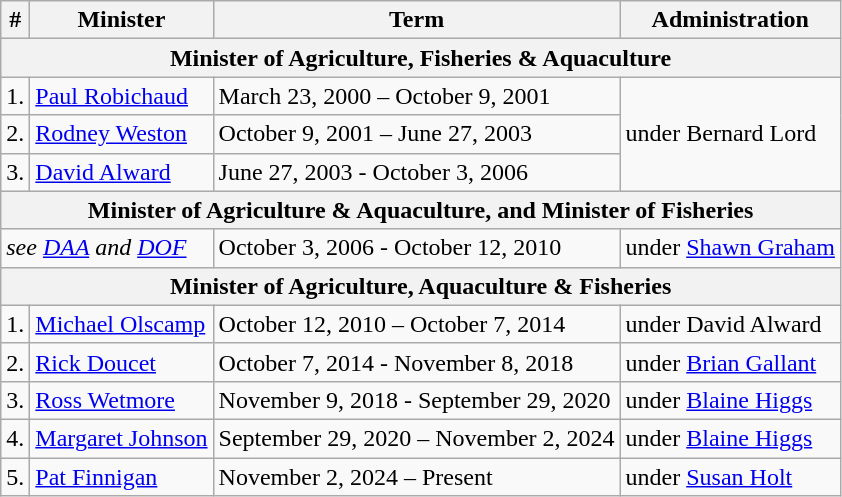<table class="wikitable">
<tr>
<th>#</th>
<th>Minister</th>
<th>Term</th>
<th>Administration</th>
</tr>
<tr>
<th colspan=4>Minister of Agriculture, Fisheries & Aquaculture</th>
</tr>
<tr>
<td>1.</td>
<td><a href='#'>Paul Robichaud</a></td>
<td>March 23, 2000 – October 9, 2001</td>
<td rowspan=3>under Bernard Lord</td>
</tr>
<tr>
<td>2.</td>
<td><a href='#'>Rodney Weston</a></td>
<td>October 9, 2001 – June 27, 2003</td>
</tr>
<tr>
<td>3.</td>
<td><a href='#'>David Alward</a></td>
<td>June 27, 2003 - October 3, 2006</td>
</tr>
<tr>
<th colspan=4>Minister of Agriculture & Aquaculture, and Minister of Fisheries</th>
</tr>
<tr>
<td colspan=2><em>see <a href='#'>DAA</a> and <a href='#'>DOF</a></em></td>
<td>October 3, 2006 - October 12, 2010</td>
<td>under <a href='#'>Shawn Graham</a></td>
</tr>
<tr>
<th colspan=4>Minister of Agriculture, Aquaculture & Fisheries</th>
</tr>
<tr>
<td>1.</td>
<td><a href='#'>Michael Olscamp</a></td>
<td>October 12, 2010 – October 7, 2014</td>
<td>under David Alward</td>
</tr>
<tr>
<td>2.</td>
<td><a href='#'>Rick Doucet</a></td>
<td>October 7, 2014 - November 8, 2018</td>
<td>under <a href='#'>Brian Gallant</a></td>
</tr>
<tr>
<td>3.</td>
<td><a href='#'>Ross Wetmore</a></td>
<td>November 9, 2018 - September 29, 2020</td>
<td>under <a href='#'>Blaine Higgs</a></td>
</tr>
<tr>
<td>4.</td>
<td><a href='#'>Margaret Johnson</a></td>
<td>September 29, 2020 – November 2, 2024</td>
<td>under <a href='#'>Blaine Higgs</a></td>
</tr>
<tr>
<td>5.</td>
<td><a href='#'>Pat Finnigan</a></td>
<td>November 2, 2024 – Present</td>
<td>under <a href='#'>Susan Holt</a></td>
</tr>
</table>
